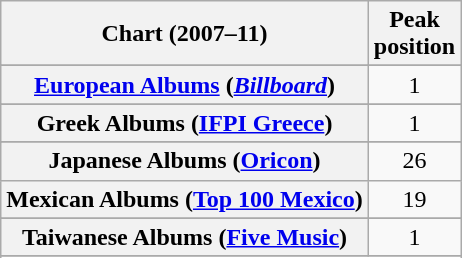<table class="wikitable sortable plainrowheaders" style="text-align:center">
<tr>
<th scope="col">Chart (2007–11)</th>
<th scope="col">Peak<br>position</th>
</tr>
<tr>
</tr>
<tr>
</tr>
<tr>
</tr>
<tr>
</tr>
<tr>
</tr>
<tr>
</tr>
<tr>
</tr>
<tr>
<th scope="row"><a href='#'>European Albums</a> (<em><a href='#'>Billboard</a></em>)</th>
<td style="text-align:center;">1</td>
</tr>
<tr>
</tr>
<tr>
</tr>
<tr>
</tr>
<tr>
<th scope="row">Greek Albums (<a href='#'>IFPI Greece</a>)</th>
<td style="text-align:center;">1</td>
</tr>
<tr>
</tr>
<tr>
</tr>
<tr>
<th scope="row">Japanese Albums (<a href='#'>Oricon</a>)</th>
<td style="text-align:center;">26</td>
</tr>
<tr>
<th scope="row">Mexican Albums (<a href='#'>Top 100 Mexico</a>)</th>
<td style="text-align:center;">19</td>
</tr>
<tr>
</tr>
<tr>
</tr>
<tr>
</tr>
<tr>
</tr>
<tr>
</tr>
<tr>
</tr>
<tr>
<th scope="row">Taiwanese Albums (<a href='#'>Five Music</a>)</th>
<td>1</td>
</tr>
<tr>
</tr>
<tr>
</tr>
</table>
